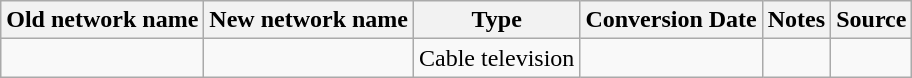<table class="wikitable">
<tr>
<th>Old network name</th>
<th>New network name</th>
<th>Type</th>
<th>Conversion Date</th>
<th>Notes</th>
<th>Source</th>
</tr>
<tr>
<td></td>
<td></td>
<td>Cable television</td>
<td></td>
<td></td>
<td></td>
</tr>
</table>
